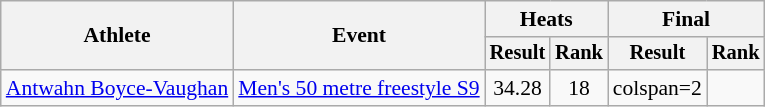<table class="wikitable" style="text-align: center; font-size:90%">
<tr>
<th rowspan="2">Athlete</th>
<th rowspan="2">Event</th>
<th colspan="2">Heats</th>
<th colspan="2">Final</th>
</tr>
<tr style="font-size:95%">
<th>Result</th>
<th>Rank</th>
<th>Result</th>
<th>Rank</th>
</tr>
<tr>
<td align=left><a href='#'>Antwahn Boyce-Vaughan</a></td>
<td align=left><a href='#'>Men's 50 metre freestyle S9</a></td>
<td>34.28</td>
<td>18</td>
<td>colspan=2 </td>
</tr>
</table>
